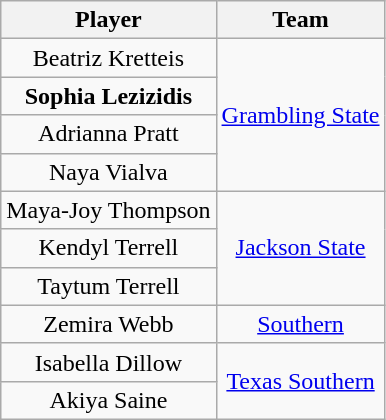<table class="wikitable" style="text-align: center;">
<tr>
<th>Player</th>
<th>Team</th>
</tr>
<tr>
<td>Beatriz Kretteis</td>
<td rowspan=4><a href='#'>Grambling State</a></td>
</tr>
<tr>
<td><strong>Sophia Lezizidis</strong></td>
</tr>
<tr>
<td>Adrianna Pratt</td>
</tr>
<tr>
<td>Naya Vialva</td>
</tr>
<tr>
<td>Maya-Joy Thompson</td>
<td rowspan=3><a href='#'>Jackson State</a></td>
</tr>
<tr>
<td>Kendyl Terrell</td>
</tr>
<tr>
<td>Taytum Terrell</td>
</tr>
<tr>
<td>Zemira Webb</td>
<td><a href='#'>Southern</a></td>
</tr>
<tr>
<td>Isabella Dillow</td>
<td rowspan=2><a href='#'>Texas Southern</a></td>
</tr>
<tr>
<td>Akiya Saine</td>
</tr>
</table>
